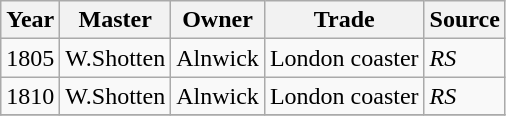<table class=" wikitable">
<tr>
<th>Year</th>
<th>Master</th>
<th>Owner</th>
<th>Trade</th>
<th>Source</th>
</tr>
<tr>
<td>1805</td>
<td>W.Shotten</td>
<td>Alnwick</td>
<td>London coaster</td>
<td><em>RS</em></td>
</tr>
<tr>
<td>1810</td>
<td>W.Shotten</td>
<td>Alnwick</td>
<td>London coaster</td>
<td><em>RS</em></td>
</tr>
<tr>
</tr>
</table>
